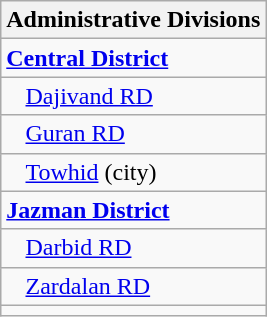<table class="wikitable">
<tr>
<th>Administrative Divisions</th>
</tr>
<tr>
<td><strong><a href='#'>Central District</a></strong></td>
</tr>
<tr>
<td style="padding-left: 1em;"><a href='#'>Dajivand RD</a></td>
</tr>
<tr>
<td style="padding-left: 1em;"><a href='#'>Guran RD</a></td>
</tr>
<tr>
<td style="padding-left: 1em;"><a href='#'>Towhid</a> (city)</td>
</tr>
<tr>
<td><strong><a href='#'>Jazman District</a></strong></td>
</tr>
<tr>
<td style="padding-left: 1em;"><a href='#'>Darbid RD</a></td>
</tr>
<tr>
<td style="padding-left: 1em;"><a href='#'>Zardalan RD</a></td>
</tr>
<tr>
<td colspan=1></td>
</tr>
</table>
